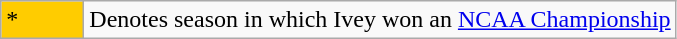<table class="wikitable">
<tr>
<td style="background:#ffcc00; width:3em;">*</td>
<td>Denotes season in which Ivey won an <a href='#'>NCAA Championship</a></td>
</tr>
</table>
